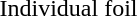<table>
<tr>
<td>Individual foil<br> </td>
<td></td>
<td></td>
<td></td>
</tr>
</table>
